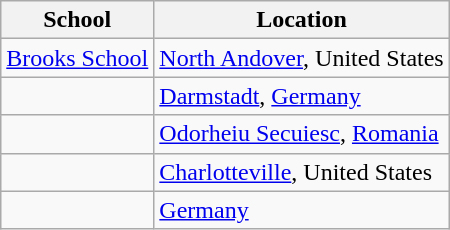<table class="wikitable">
<tr>
<th>School</th>
<th>Location</th>
</tr>
<tr>
<td><a href='#'>Brooks School</a></td>
<td><a href='#'>North Andover</a>, United States</td>
</tr>
<tr>
<td></td>
<td><a href='#'>Darmstadt</a>, <a href='#'>Germany</a></td>
</tr>
<tr>
<td></td>
<td><a href='#'>Odorheiu Secuiesc</a>, <a href='#'>Romania</a></td>
</tr>
<tr>
<td></td>
<td><a href='#'>Charlotteville</a>, United States</td>
</tr>
<tr>
<td></td>
<td><a href='#'>Germany</a></td>
</tr>
</table>
